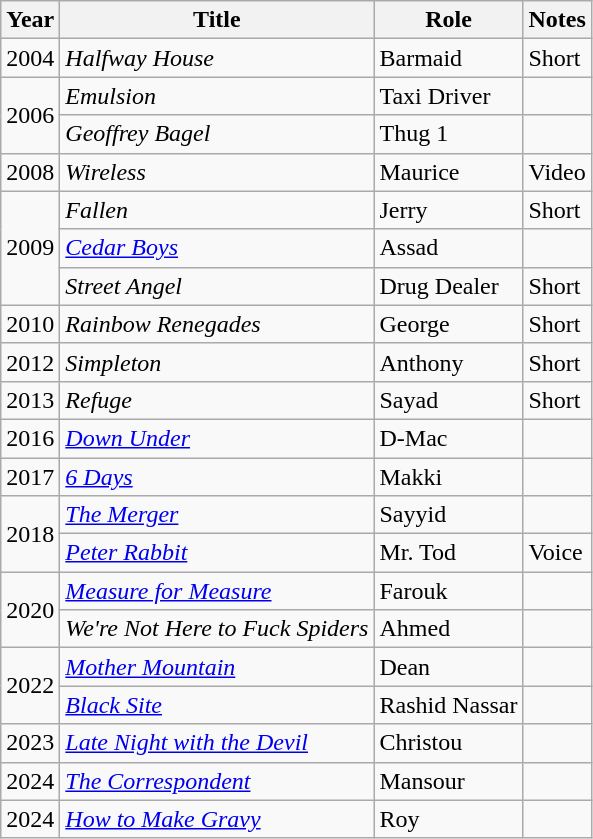<table class="wikitable sortable">
<tr>
<th>Year</th>
<th>Title</th>
<th>Role</th>
<th>Notes</th>
</tr>
<tr>
<td>2004</td>
<td><em>Halfway House</em></td>
<td>Barmaid</td>
<td>Short</td>
</tr>
<tr>
<td rowspan="2">2006</td>
<td><em>Emulsion</em></td>
<td>Taxi Driver</td>
<td></td>
</tr>
<tr>
<td><em>Geoffrey Bagel</em></td>
<td>Thug 1</td>
<td></td>
</tr>
<tr>
<td>2008</td>
<td><em>Wireless</em></td>
<td>Maurice</td>
<td>Video</td>
</tr>
<tr>
<td rowspan="3">2009</td>
<td><em>Fallen</em></td>
<td>Jerry</td>
<td>Short</td>
</tr>
<tr>
<td><em><a href='#'>Cedar Boys</a></em></td>
<td>Assad</td>
<td></td>
</tr>
<tr>
<td><em>Street Angel</em></td>
<td>Drug Dealer</td>
<td>Short</td>
</tr>
<tr>
<td>2010</td>
<td><em>Rainbow Renegades</em></td>
<td>George</td>
<td>Short</td>
</tr>
<tr>
<td>2012</td>
<td><em>Simpleton</em></td>
<td>Anthony</td>
<td>Short</td>
</tr>
<tr>
<td>2013</td>
<td><em>Refuge</em></td>
<td>Sayad</td>
<td>Short</td>
</tr>
<tr>
<td>2016</td>
<td><a href='#'><em>Down Under</em></a></td>
<td>D-Mac</td>
<td></td>
</tr>
<tr>
<td>2017</td>
<td><a href='#'><em>6 Days</em></a></td>
<td>Makki</td>
<td></td>
</tr>
<tr>
<td rowspan="2">2018</td>
<td><a href='#'><em>The Merger</em></a></td>
<td>Sayyid</td>
<td></td>
</tr>
<tr>
<td><em><a href='#'>Peter Rabbit</a></em></td>
<td>Mr. Tod</td>
<td>Voice</td>
</tr>
<tr>
<td rowspan="2">2020</td>
<td><a href='#'><em>Measure for Measure</em></a></td>
<td>Farouk</td>
<td></td>
</tr>
<tr>
<td><em>We're Not Here to Fuck Spiders</em></td>
<td>Ahmed</td>
<td></td>
</tr>
<tr>
<td rowspan="2">2022</td>
<td><a href='#'><em>Mother Mountain</em></a></td>
<td>Dean</td>
<td></td>
</tr>
<tr>
<td><a href='#'><em>Black Site</em></a></td>
<td>Rashid Nassar</td>
<td></td>
</tr>
<tr>
<td>2023</td>
<td><em><a href='#'>Late Night with the Devil</a></em></td>
<td>Christou</td>
<td></td>
</tr>
<tr>
<td>2024</td>
<td><em><a href='#'>The Correspondent</a></em></td>
<td>Mansour</td>
<td></td>
</tr>
<tr>
<td>2024</td>
<td><em><a href='#'>How to Make Gravy</a></em></td>
<td>Roy</td>
<td></td>
</tr>
</table>
